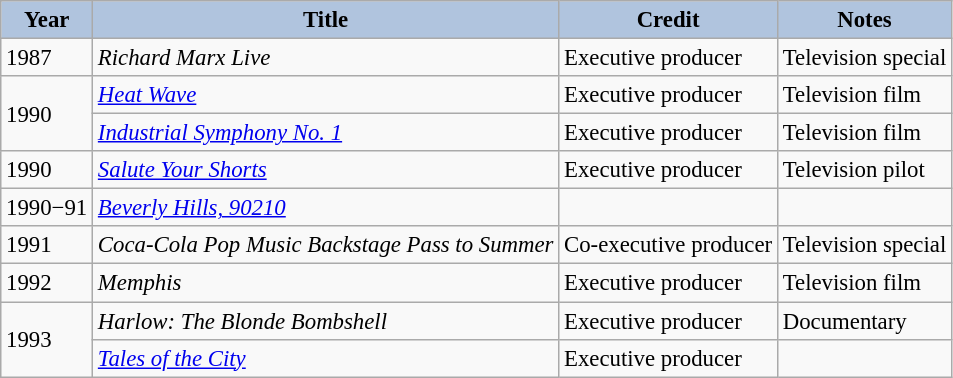<table class="wikitable" style="font-size:95%;">
<tr>
<th style="background:#B0C4DE;">Year</th>
<th style="background:#B0C4DE;">Title</th>
<th style="background:#B0C4DE;">Credit</th>
<th style="background:#B0C4DE;">Notes</th>
</tr>
<tr>
<td>1987</td>
<td><em>Richard Marx Live</em></td>
<td>Executive producer</td>
<td>Television special</td>
</tr>
<tr>
<td rowspan=2>1990</td>
<td><em><a href='#'>Heat Wave</a></em></td>
<td>Executive producer</td>
<td>Television film</td>
</tr>
<tr>
<td><em><a href='#'>Industrial Symphony No. 1</a></em></td>
<td>Executive producer</td>
<td>Television film</td>
</tr>
<tr>
<td>1990</td>
<td><em><a href='#'>Salute Your Shorts</a></em></td>
<td>Executive producer</td>
<td>Television pilot</td>
</tr>
<tr>
<td>1990−91</td>
<td><em><a href='#'>Beverly Hills, 90210</a></em></td>
<td></td>
<td></td>
</tr>
<tr>
<td>1991</td>
<td><em>Coca-Cola Pop Music Backstage Pass to Summer</em></td>
<td>Co-executive producer</td>
<td>Television special</td>
</tr>
<tr>
<td>1992</td>
<td><em>Memphis</em></td>
<td>Executive producer</td>
<td>Television film</td>
</tr>
<tr>
<td rowspan=2>1993</td>
<td><em>Harlow: The Blonde Bombshell</em></td>
<td>Executive producer</td>
<td>Documentary</td>
</tr>
<tr>
<td><em><a href='#'>Tales of the City</a></em></td>
<td>Executive producer</td>
<td></td>
</tr>
</table>
